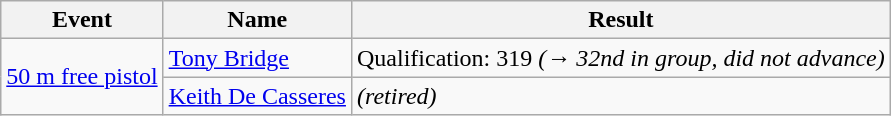<table class="wikitable">
<tr>
<th>Event</th>
<th>Name</th>
<th>Result</th>
</tr>
<tr>
<td rowspan=2><a href='#'>50 m free pistol</a></td>
<td><a href='#'>Tony Bridge</a></td>
<td>Qualification: 319 <em>(→ 32nd in group, did not advance)</em></td>
</tr>
<tr>
<td><a href='#'>Keith De Casseres</a></td>
<td><em>(retired)</em></td>
</tr>
</table>
